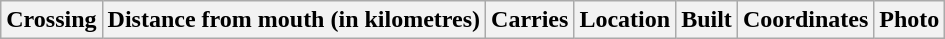<table class=wikitable>
<tr>
<th>Crossing</th>
<th>Distance from mouth (in kilometres)</th>
<th>Carries</th>
<th>Location</th>
<th>Built</th>
<th>Coordinates</th>
<th>Photo<br>



</th>
</tr>
</table>
